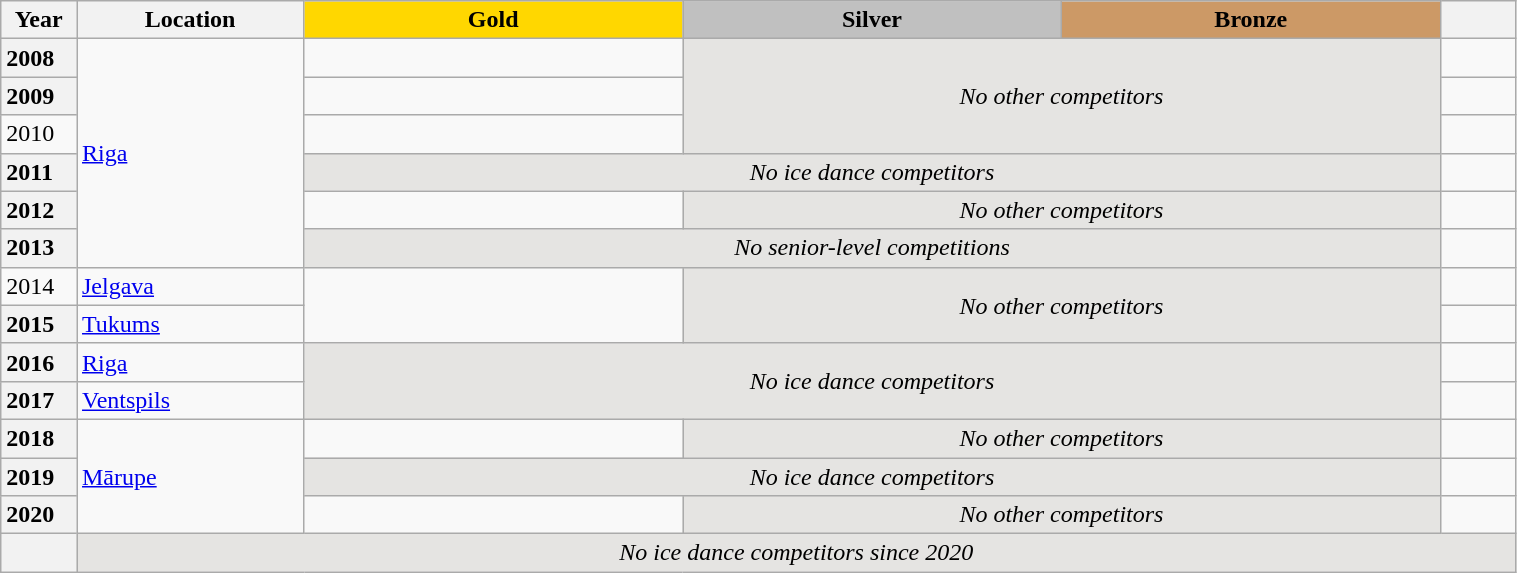<table class="wikitable unsortable" style="text-align:left; width:80%">
<tr>
<th scope="col" style="text-align:center; width:5%">Year</th>
<th scope="col" style="text-align:center; width:15%">Location</th>
<td scope="col" style="text-align:center; width:25%; background:gold"><strong>Gold</strong></td>
<td scope="col" style="text-align:center; width:25%; background:silver"><strong>Silver</strong></td>
<td scope="col" style="text-align:center; width:25%; background:#c96"><strong>Bronze</strong></td>
<th scope="col" style="text-align:center; width:5%"></th>
</tr>
<tr>
<th scope="row" style="text-align:left">2008</th>
<td rowspan="6"><a href='#'>Riga</a></td>
<td></td>
<td colspan="2" rowspan="3" align="center" bgcolor="e5e4e2"><em>No other competitors</em></td>
<td></td>
</tr>
<tr>
<th scope="row" style="text-align:left">2009</th>
<td></td>
<td></td>
</tr>
<tr>
<td>2010</td>
<td></td>
<td></td>
</tr>
<tr>
<th scope="row" style="text-align:left">2011</th>
<td colspan="3" align="center" bgcolor="e5e4e2"><em>No ice dance competitors</em></td>
<td></td>
</tr>
<tr>
<th scope="row" style="text-align:left">2012</th>
<td></td>
<td colspan="2" align="center" bgcolor="e5e4e2"><em>No other competitors</em></td>
<td></td>
</tr>
<tr>
<th scope="row" style="text-align:left">2013</th>
<td colspan="3" align="center" bgcolor="e5e4e2"><em>No senior-level competitions</em></td>
<td></td>
</tr>
<tr>
<td>2014</td>
<td><a href='#'>Jelgava</a></td>
<td rowspan="2"></td>
<td colspan="2" rowspan="2" align="center" bgcolor="e5e4e2"><em>No other competitors</em></td>
<td></td>
</tr>
<tr>
<th scope="row" style="text-align:left">2015</th>
<td><a href='#'>Tukums</a></td>
<td></td>
</tr>
<tr>
<th scope="row" style="text-align:left">2016</th>
<td><a href='#'>Riga</a></td>
<td colspan="3" rowspan="2" align="center" bgcolor="e5e4e2"><em>No ice dance competitors</em></td>
<td></td>
</tr>
<tr>
<th scope="row" style="text-align:left">2017</th>
<td><a href='#'>Ventspils</a></td>
<td></td>
</tr>
<tr>
<th scope="row" style="text-align:left">2018</th>
<td rowspan="3"><a href='#'>Mārupe</a></td>
<td></td>
<td colspan="2" align="center" bgcolor="e5e4e2"><em>No other competitors</em></td>
<td></td>
</tr>
<tr>
<th scope="row" style="text-align:left">2019</th>
<td colspan="3" align="center" bgcolor="e5e4e2"><em>No ice dance competitors</em></td>
<td></td>
</tr>
<tr>
<th scope="row" style="text-align:left">2020</th>
<td></td>
<td colspan="2" align="center" bgcolor="e5e4e2"><em>No other competitors</em></td>
<td></td>
</tr>
<tr>
<th scope="row" style="text-align:left"></th>
<td colspan="5" align="center" bgcolor="e5e4e2"><em>No ice dance competitors since 2020</em></td>
</tr>
</table>
